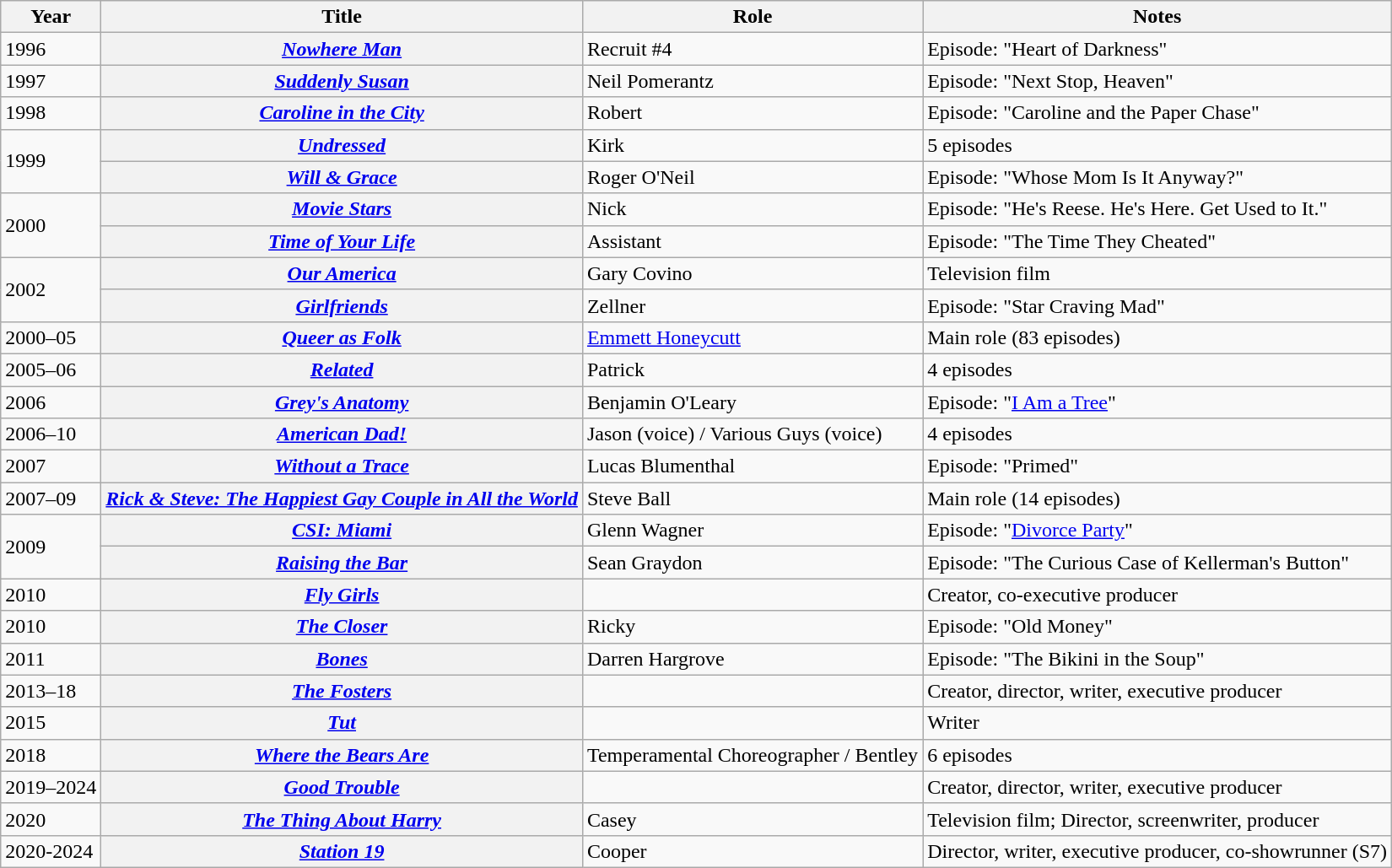<table class="wikitable plainrowheaders sortable">
<tr>
<th scope="col">Year</th>
<th scope="col">Title</th>
<th colspan="1" scope="col">Role</th>
<th scope="col" class="unsortable">Notes</th>
</tr>
<tr>
<td>1996</td>
<th scope=row><em><a href='#'>Nowhere Man</a></em></th>
<td>Recruit #4</td>
<td>Episode: "Heart of Darkness"</td>
</tr>
<tr>
<td>1997</td>
<th scope=row><em><a href='#'>Suddenly Susan</a></em></th>
<td>Neil Pomerantz</td>
<td>Episode: "Next Stop, Heaven"</td>
</tr>
<tr>
<td>1998</td>
<th scope=row><em><a href='#'>Caroline in the City</a></em></th>
<td>Robert</td>
<td>Episode: "Caroline and the Paper Chase"</td>
</tr>
<tr>
<td rowspan=2>1999</td>
<th scope=row><em><a href='#'>Undressed</a></em></th>
<td>Kirk</td>
<td>5 episodes</td>
</tr>
<tr>
<th scope=row><em><a href='#'>Will & Grace</a></em></th>
<td>Roger O'Neil</td>
<td>Episode: "Whose Mom Is It Anyway?"</td>
</tr>
<tr>
<td rowspan=2>2000</td>
<th scope=row><em><a href='#'>Movie Stars</a></em></th>
<td>Nick</td>
<td>Episode: "He's Reese. He's Here. Get Used to It."</td>
</tr>
<tr>
<th scope=row><em><a href='#'>Time of Your Life</a></em></th>
<td>Assistant</td>
<td>Episode: "The Time They Cheated"</td>
</tr>
<tr>
<td rowspan=2>2002</td>
<th scope=row><em><a href='#'>Our America</a></em></th>
<td>Gary Covino</td>
<td>Television film</td>
</tr>
<tr>
<th scope=row><em><a href='#'>Girlfriends</a></em></th>
<td>Zellner</td>
<td>Episode: "Star Craving Mad"</td>
</tr>
<tr>
<td>2000–05</td>
<th scope=row><em><a href='#'>Queer as Folk</a></em></th>
<td><a href='#'>Emmett Honeycutt</a></td>
<td>Main role (83 episodes)</td>
</tr>
<tr>
<td>2005–06</td>
<th scope=row><em><a href='#'>Related</a></em></th>
<td>Patrick</td>
<td>4 episodes</td>
</tr>
<tr>
<td>2006</td>
<th scope=row><em><a href='#'>Grey's Anatomy</a></em></th>
<td>Benjamin O'Leary</td>
<td>Episode: "<a href='#'>I Am a Tree</a>"</td>
</tr>
<tr>
<td>2006–10</td>
<th scope=row><em><a href='#'>American Dad!</a></em></th>
<td>Jason (voice) / Various Guys (voice)</td>
<td>4 episodes</td>
</tr>
<tr>
<td>2007</td>
<th scope=row><em><a href='#'>Without a Trace</a></em></th>
<td>Lucas Blumenthal</td>
<td>Episode: "Primed"</td>
</tr>
<tr>
<td>2007–09</td>
<th scope=row><em><a href='#'>Rick & Steve: The Happiest Gay Couple in All the World</a></em></th>
<td>Steve Ball</td>
<td>Main role (14 episodes)</td>
</tr>
<tr>
<td rowspan=2>2009</td>
<th scope=row><em><a href='#'>CSI: Miami</a></em></th>
<td>Glenn Wagner</td>
<td>Episode: "<a href='#'>Divorce Party</a>"</td>
</tr>
<tr>
<th scope=row><em><a href='#'>Raising the Bar</a></em></th>
<td>Sean Graydon</td>
<td>Episode: "The Curious Case of Kellerman's Button"</td>
</tr>
<tr>
<td>2010</td>
<th scope=row><em><a href='#'>Fly Girls</a></em></th>
<td></td>
<td>Creator, co-executive producer</td>
</tr>
<tr>
<td>2010</td>
<th scope=row><em><a href='#'>The Closer</a></em></th>
<td>Ricky</td>
<td>Episode: "Old Money"</td>
</tr>
<tr>
<td>2011</td>
<th scope=row><em><a href='#'>Bones</a></em></th>
<td>Darren Hargrove</td>
<td>Episode: "The Bikini in the Soup"</td>
</tr>
<tr>
<td>2013–18</td>
<th scope=row><em><a href='#'>The Fosters</a></em></th>
<td></td>
<td>Creator, director, writer, executive producer</td>
</tr>
<tr>
<td>2015</td>
<th scope=row><em><a href='#'>Tut</a></em></th>
<td></td>
<td>Writer</td>
</tr>
<tr>
<td>2018</td>
<th scope=row><em><a href='#'>Where the Bears Are</a></em></th>
<td>Temperamental Choreographer / Bentley</td>
<td>6 episodes</td>
</tr>
<tr>
<td>2019–2024</td>
<th scope=row><em><a href='#'>Good Trouble</a></em></th>
<td></td>
<td>Creator, director, writer, executive producer</td>
</tr>
<tr>
<td>2020</td>
<th scope=row><em><a href='#'>The Thing About Harry</a></em></th>
<td>Casey</td>
<td>Television film; Director, screenwriter, producer</td>
</tr>
<tr>
<td>2020-2024</td>
<th scope=row><em><a href='#'>Station 19</a></em></th>
<td>Cooper</td>
<td>Director, writer, executive producer, co-showrunner (S7)</td>
</tr>
</table>
